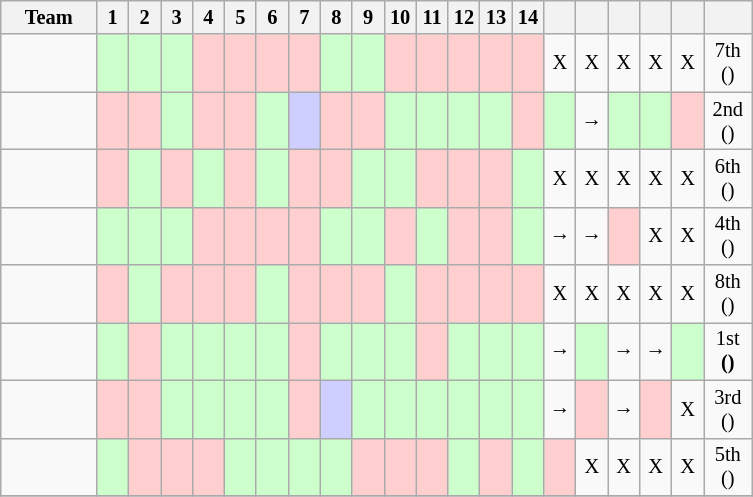<table class="wikitable sortable plainrowheaders" style="text-align:center; font-size:85%">
<tr>
<th style=width:12%;">Team</th>
<th style=width:4%;">1</th>
<th style=width:4%;">2</th>
<th style=width:4%;">3</th>
<th style=width:4%;">4</th>
<th style=width:4%;">5</th>
<th style=width:4%;">6</th>
<th style=width:4%;">7</th>
<th style=width:4%;">8</th>
<th style=width:4%;">9</th>
<th style=width:4%;">10</th>
<th style=width:4%;">11</th>
<th style=width:4%;">12</th>
<th style=width:4%;">13</th>
<th style=width:4%;">14</th>
<th style=width:4%;"></th>
<th style=width:4%;"></th>
<th style=width:4%;"></th>
<th style=width:4%;"></th>
<th style=width:4%;"></th>
<th style=width:6%;"></th>
</tr>
<tr>
<td align="left"></td>
<td style="background:#cfc;"></td>
<td style="background:#cfc;"></td>
<td style="background:#cfc;"></td>
<td style="background:#ffcfcf;"></td>
<td style="background:#ffcfcf;"></td>
<td style="background:#ffcfcf;"></td>
<td style="background:#ffcfcf;"></td>
<td style="background:#cfc;"></td>
<td style="background:#cfc;"></td>
<td style="background:#ffcfcf;"></td>
<td style="background:#ffcfcf;"></td>
<td style="background:#ffcfcf;"></td>
<td style="background:#ffcfcf;;"></td>
<td style="background:#ffcfcf;;"></td>
<td>X</td>
<td>X</td>
<td>X</td>
<td>X</td>
<td>X</td>
<td>7th<br>()</td>
</tr>
<tr>
<td align="left"></td>
<td style="background:#ffcfcf;"></td>
<td style="background:#ffcfcf;"></td>
<td style="background:#cfc;"></td>
<td style="background:#ffcfcf;"></td>
<td style="background:#ffcfcf;"></td>
<td style="background:#cfc;"></td>
<td style="background:#cfcfff;"></td>
<td style="background:#ffcfcf;"></td>
<td style="background:#ffcfcf;"></td>
<td style="background:#cfc;"></td>
<td style="background:#cfc;"></td>
<td style="background:#cfc;;"></td>
<td style="background:#cfc;;"></td>
<td style="background:#ffcfcf;;"></td>
<td style="background:#cfc;"></td>
<td>→</td>
<td style="background:#cfc;"></td>
<td style="background:#cfc;"></td>
<td style="background:#ffcfcf;"></td>
<td>2nd<br>()</td>
</tr>
<tr>
<td align="left"></td>
<td style="background:#ffcfcf;"></td>
<td style="background:#cfc;"></td>
<td style="background:#ffcfcf;"></td>
<td style="background:#cfc;"></td>
<td style="background:#ffcfcf;"></td>
<td style="background:#cfc;"></td>
<td style="background:#ffcfcf;"></td>
<td style="background:#ffcfcf;"></td>
<td style="background:#cfc;"></td>
<td style="background:#cfc;"></td>
<td style="background:#ffcfcf;"></td>
<td style="background:#ffcfcf;;"></td>
<td style="background:#ffcfcf;;"></td>
<td style="background:#cfc;;"></td>
<td>X</td>
<td>X</td>
<td>X</td>
<td>X</td>
<td>X</td>
<td>6th<br>()</td>
</tr>
<tr>
<td align="left"></td>
<td style="background:#cfc;"></td>
<td style="background:#cfc;"></td>
<td style="background:#cfc;"></td>
<td style="background:#ffcfcf;"></td>
<td style="background:#ffcfcf;"></td>
<td style="background:#ffcfcf;"></td>
<td style="background:#ffcfcf;"></td>
<td style="background:#cfc;"></td>
<td style="background:#cfc;"></td>
<td style="background:#ffcfcf;"></td>
<td style="background:#cfc;"></td>
<td style="background:#ffcfcf;"></td>
<td style="background:#ffcfcf;"></td>
<td style="background:#cfc;"></td>
<td>→</td>
<td>→</td>
<td style="background:#ffcfcf;"></td>
<td>X</td>
<td>X</td>
<td>4th<br>()</td>
</tr>
<tr>
<td align="left"></td>
<td style="background:#ffcfcf;"></td>
<td style="background:#cfc;"></td>
<td style="background:#ffcfcf;"></td>
<td style="background:#ffcfcf;"></td>
<td style="background:#ffcfcf;"></td>
<td style="background:#cfc;"></td>
<td style="background:#ffcfcf;"></td>
<td style="background:#ffcfcf;"></td>
<td style="background:#ffcfcf;"></td>
<td style="background:#cfc;"></td>
<td style="background:#ffcfcf;"></td>
<td style="background:#ffcfcf;"></td>
<td style="background:#ffcfcf;"></td>
<td style="background:#ffcfcf;"></td>
<td>X</td>
<td>X</td>
<td>X</td>
<td>X</td>
<td>X</td>
<td>8th<br>()</td>
</tr>
<tr>
<td align="left"></td>
<td style="background:#cfc;"></td>
<td style="background:#ffcfcf;"></td>
<td style="background:#cfc;"></td>
<td style="background:#cfc;"></td>
<td style="background:#cfc;"></td>
<td style="background:#cfc;"></td>
<td style="background:#ffcfcf;"></td>
<td style="background:#cfc;"></td>
<td style="background:#cfc;"></td>
<td style="background:#cfc;"></td>
<td style="background:#ffcfcf;"></td>
<td style="background:#cfc;"></td>
<td style="background:#cfc;"></td>
<td style="background:#cfc;"></td>
<td>→</td>
<td style="background:#cfc;"></td>
<td>→</td>
<td>→</td>
<td style="background:#cfc;"></td>
<td>1st<br><strong>()</strong></td>
</tr>
<tr>
<td align="left"></td>
<td style="background:#ffcfcf;"></td>
<td style="background:#ffcfcf;"></td>
<td style="background:#cfc;"></td>
<td style="background:#cfc;"></td>
<td style="background:#cfc;"></td>
<td style="background:#cfc;"></td>
<td style="background:#ffcfcf;"></td>
<td style="background:#cfcfff;;"></td>
<td style="background:#cfc;"></td>
<td style="background:#cfc;"></td>
<td style="background:#cfc;"></td>
<td style="background:#cfc;"></td>
<td style="background:#cfc;"></td>
<td style="background:#cfc;;"></td>
<td>→</td>
<td style="background:#ffcfcf;"></td>
<td>→</td>
<td style="background:#ffcfcf;"></td>
<td>X</td>
<td>3rd<br>()</td>
</tr>
<tr>
<td align="left"></td>
<td style="background:#cfc;"></td>
<td style="background:#ffcfcf;"></td>
<td style="background:#ffcfcf;"></td>
<td style="background:#ffcfcf;"></td>
<td style="background:#cfc;"></td>
<td style="background:#cfc;"></td>
<td style="background:#cfc;"></td>
<td style="background:#cfc;"></td>
<td style="background:#ffcfcf;"></td>
<td style="background:#ffcfcf;"></td>
<td style="background:#ffcfcf;"></td>
<td style="background:#cfc;"></td>
<td style="background:#ffcfcf;"></td>
<td style="background:#cfc;"></td>
<td style="background:#ffcfcf;"></td>
<td>X</td>
<td>X</td>
<td>X</td>
<td>X</td>
<td>5th<br>()</td>
</tr>
<tr>
</tr>
</table>
